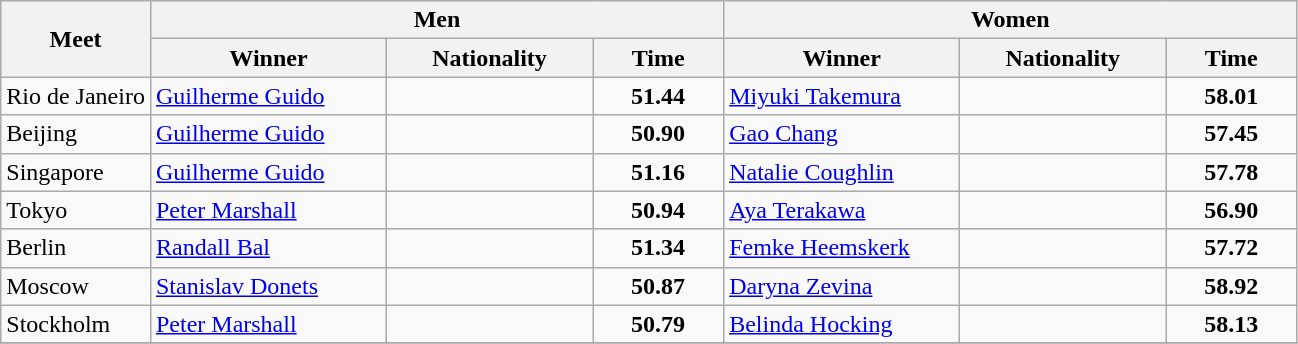<table class="wikitable">
<tr>
<th rowspan="2">Meet</th>
<th colspan="3">Men</th>
<th colspan="3">Women</th>
</tr>
<tr>
<th width=150>Winner</th>
<th width=130>Nationality</th>
<th width=80>Time</th>
<th width=150>Winner</th>
<th width=130>Nationality</th>
<th width=80>Time</th>
</tr>
<tr>
<td>Rio de Janeiro</td>
<td><a href='#'>Guilherme Guido</a></td>
<td></td>
<td align=center><strong>51.44</strong></td>
<td><a href='#'>Miyuki Takemura</a></td>
<td></td>
<td align=center><strong>58.01</strong></td>
</tr>
<tr>
<td>Beijing</td>
<td><a href='#'>Guilherme Guido</a></td>
<td></td>
<td align=center><strong>50.90</strong></td>
<td><a href='#'>Gao Chang</a></td>
<td></td>
<td align=center><strong>57.45</strong></td>
</tr>
<tr>
<td>Singapore</td>
<td><a href='#'>Guilherme Guido</a></td>
<td></td>
<td align=center><strong>51.16</strong></td>
<td><a href='#'>Natalie Coughlin</a></td>
<td></td>
<td align=center><strong>57.78</strong></td>
</tr>
<tr>
<td>Tokyo</td>
<td><a href='#'>Peter Marshall</a></td>
<td></td>
<td align=center><strong>50.94</strong></td>
<td><a href='#'>Aya Terakawa</a></td>
<td></td>
<td align=center><strong>56.90</strong></td>
</tr>
<tr>
<td>Berlin</td>
<td><a href='#'>Randall Bal</a></td>
<td></td>
<td align=center><strong>51.34</strong></td>
<td><a href='#'>Femke Heemskerk</a></td>
<td></td>
<td align=center><strong>57.72</strong></td>
</tr>
<tr>
<td>Moscow</td>
<td><a href='#'>Stanislav Donets</a></td>
<td></td>
<td align=center><strong>50.87</strong></td>
<td><a href='#'>Daryna Zevina</a></td>
<td></td>
<td align=center><strong>58.92</strong></td>
</tr>
<tr>
<td>Stockholm</td>
<td><a href='#'>Peter Marshall</a></td>
<td></td>
<td align=center><strong>50.79</strong></td>
<td><a href='#'>Belinda Hocking</a></td>
<td></td>
<td align=center><strong>58.13</strong></td>
</tr>
<tr>
</tr>
</table>
